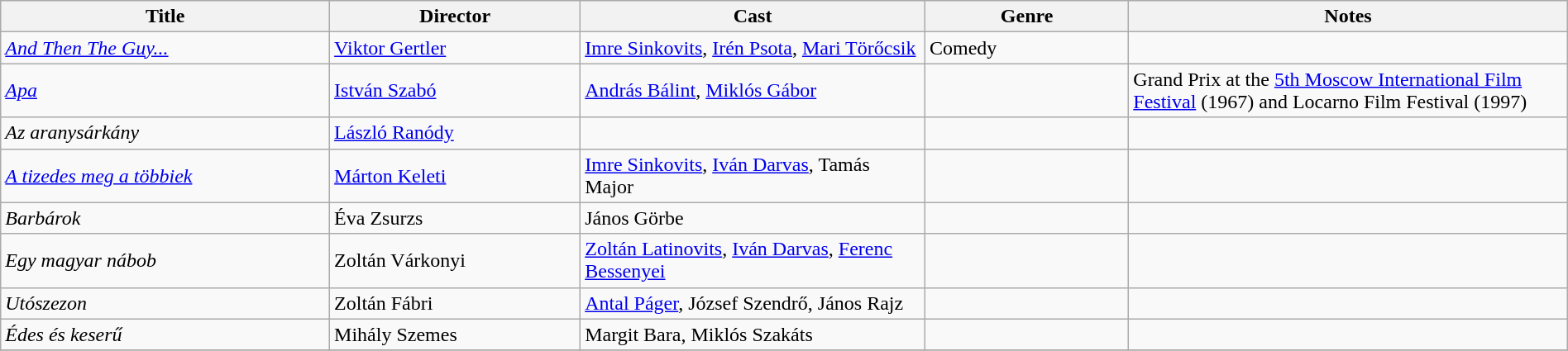<table class="wikitable" width= "100%">
<tr>
<th width=21%>Title</th>
<th width=16%>Director</th>
<th width=22%>Cast</th>
<th width=13%>Genre</th>
<th width=28%>Notes</th>
</tr>
<tr>
<td><em><a href='#'>And Then The Guy...</a></em></td>
<td><a href='#'>Viktor Gertler</a></td>
<td><a href='#'>Imre Sinkovits</a>, <a href='#'>Irén Psota</a>, <a href='#'>Mari Törőcsik</a></td>
<td>Comedy</td>
<td></td>
</tr>
<tr>
<td><em><a href='#'>Apa</a></em></td>
<td><a href='#'>István Szabó</a></td>
<td><a href='#'>András Bálint</a>, <a href='#'>Miklós Gábor</a></td>
<td></td>
<td>Grand Prix at the <a href='#'>5th Moscow International Film Festival</a> (1967) and Locarno Film Festival (1997)</td>
</tr>
<tr>
<td><em>Az aranysárkány</em></td>
<td><a href='#'>László Ranódy</a></td>
<td></td>
<td></td>
<td></td>
</tr>
<tr>
<td><em><a href='#'>A tizedes meg a többiek</a></em></td>
<td><a href='#'>Márton Keleti</a></td>
<td><a href='#'>Imre Sinkovits</a>, <a href='#'>Iván Darvas</a>, Tamás Major</td>
<td></td>
<td></td>
</tr>
<tr>
<td><em>Barbárok</em></td>
<td>Éva Zsurzs</td>
<td>János Görbe</td>
<td></td>
<td></td>
</tr>
<tr>
<td><em>Egy magyar nábob</em></td>
<td>Zoltán Várkonyi</td>
<td><a href='#'>Zoltán Latinovits</a>, <a href='#'>Iván Darvas</a>, <a href='#'>Ferenc Bessenyei</a></td>
<td></td>
<td></td>
</tr>
<tr>
<td><em>Utószezon</em></td>
<td>Zoltán Fábri</td>
<td><a href='#'>Antal Páger</a>, József Szendrő, János Rajz</td>
<td></td>
<td></td>
</tr>
<tr>
<td><em>Édes és keserű</em></td>
<td>Mihály Szemes</td>
<td>Margit Bara, Miklós Szakáts</td>
<td></td>
<td></td>
</tr>
<tr>
</tr>
</table>
